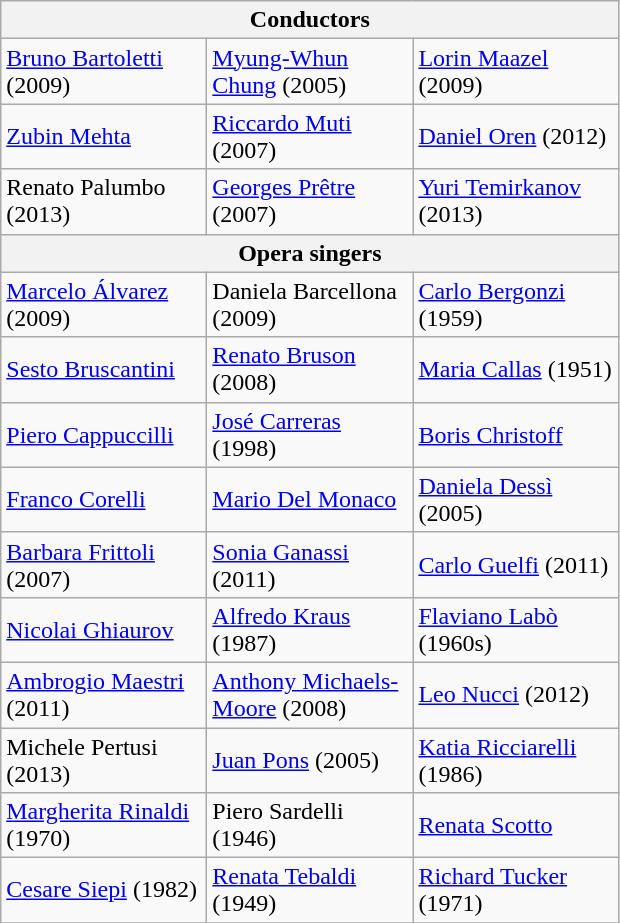<table class="wikitable">
<tr>
<th colspan=3>Conductors</th>
</tr>
<tr>
<td width="130"><a href='#'>Bruno Bartoletti</a> (2009)</td>
<td width="130"><a href='#'>Myung-Whun Chung</a> (2005)</td>
<td width="130"><a href='#'>Lorin Maazel</a> (2009)</td>
</tr>
<tr>
<td><a href='#'>Zubin Mehta</a></td>
<td><a href='#'>Riccardo Muti</a> (2007)</td>
<td><a href='#'>Daniel Oren</a> (2012)</td>
</tr>
<tr>
<td>Renato Palumbo (2013)</td>
<td><a href='#'>Georges Prêtre</a> (2007)</td>
<td><a href='#'>Yuri Temirkanov</a> (2013)</td>
</tr>
<tr>
<th colspan="3">Opera singers</th>
</tr>
<tr>
<td width="130"><a href='#'>Marcelo Álvarez</a> (2009)</td>
<td width="130">Daniela Barcellona (2009)</td>
<td width="130"><a href='#'>Carlo Bergonzi</a> (1959)</td>
</tr>
<tr>
<td><a href='#'>Sesto Bruscantini</a></td>
<td><a href='#'>Renato Bruson</a> (2008)</td>
<td><a href='#'>Maria Callas</a> (1951)</td>
</tr>
<tr>
<td><a href='#'>Piero Cappuccilli</a></td>
<td><a href='#'>José Carreras</a> (1998)</td>
<td><a href='#'>Boris Christoff</a></td>
</tr>
<tr>
<td><a href='#'>Franco Corelli</a></td>
<td><a href='#'>Mario Del Monaco</a></td>
<td><a href='#'>Daniela Dessì</a> (2005)</td>
</tr>
<tr>
<td><a href='#'>Barbara Frittoli</a> (2007)</td>
<td><a href='#'>Sonia Ganassi</a> (2011)</td>
<td><a href='#'>Carlo Guelfi</a> (2011)</td>
</tr>
<tr>
<td><a href='#'>Nicolai Ghiaurov</a></td>
<td><a href='#'>Alfredo Kraus</a> (1987)</td>
<td><a href='#'>Flaviano Labò</a> (1960s)</td>
</tr>
<tr>
<td><a href='#'>Ambrogio Maestri</a>  (2011)</td>
<td><a href='#'>Anthony Michaels-Moore</a> (2008)</td>
<td><a href='#'>Leo Nucci</a> (2012)</td>
</tr>
<tr>
<td>Michele Pertusi (2013)</td>
<td><a href='#'>Juan Pons</a> (2005)</td>
<td><a href='#'>Katia Ricciarelli</a> (1986)</td>
</tr>
<tr>
<td><a href='#'>Margherita Rinaldi</a> (1970)</td>
<td>Piero Sardelli (1946)</td>
<td><a href='#'>Renata Scotto</a></td>
</tr>
<tr>
<td><a href='#'>Cesare Siepi</a> (1982)</td>
<td><a href='#'>Renata Tebaldi</a> (1949)</td>
<td><a href='#'>Richard Tucker</a> (1971)</td>
</tr>
<tr>
</tr>
</table>
